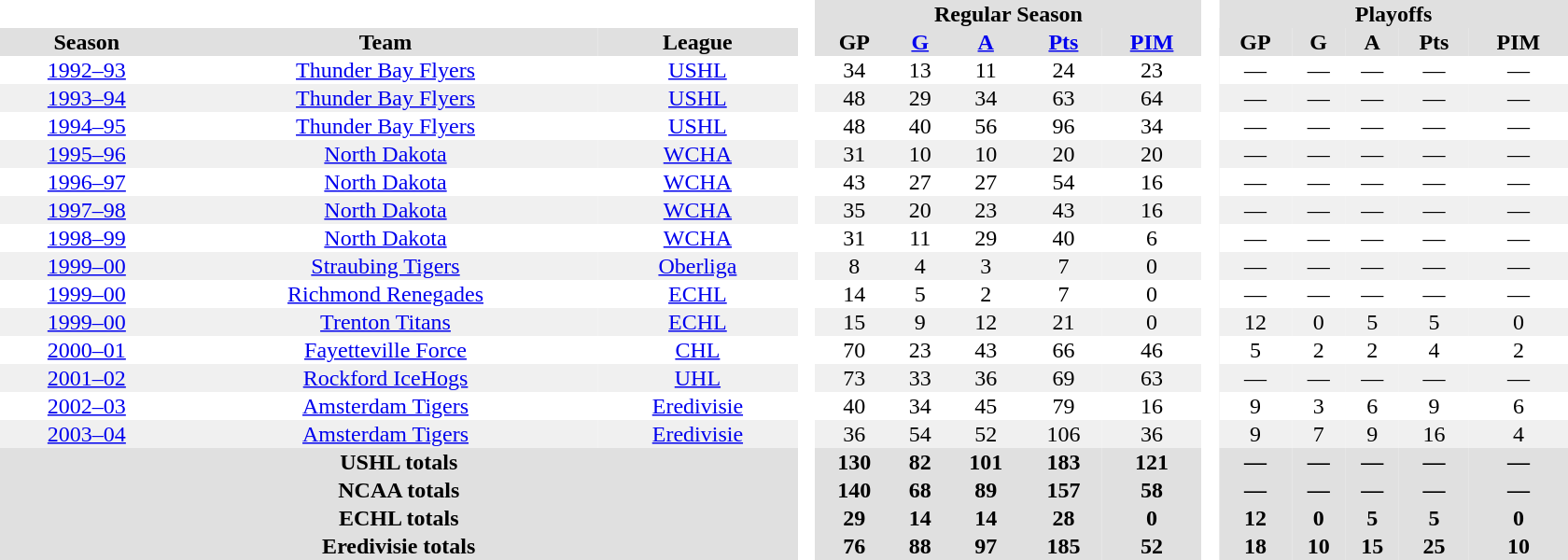<table border="0" cellpadding="1" cellspacing="0" style="text-align:center; width:70em">
<tr bgcolor="#e0e0e0">
<th colspan="3"  bgcolor="#ffffff"> </th>
<th rowspan="99" bgcolor="#ffffff"> </th>
<th colspan="5">Regular Season</th>
<th rowspan="99" bgcolor="#ffffff"> </th>
<th colspan="5">Playoffs</th>
</tr>
<tr bgcolor="#e0e0e0">
<th>Season</th>
<th>Team</th>
<th>League</th>
<th>GP</th>
<th><a href='#'>G</a></th>
<th><a href='#'>A</a></th>
<th><a href='#'>Pts</a></th>
<th><a href='#'>PIM</a></th>
<th>GP</th>
<th>G</th>
<th>A</th>
<th>Pts</th>
<th>PIM</th>
</tr>
<tr>
<td><a href='#'>1992–93</a></td>
<td><a href='#'>Thunder Bay Flyers</a></td>
<td><a href='#'>USHL</a></td>
<td>34</td>
<td>13</td>
<td>11</td>
<td>24</td>
<td>23</td>
<td>—</td>
<td>—</td>
<td>—</td>
<td>—</td>
<td>—</td>
</tr>
<tr bgcolor="f0f0f0">
<td><a href='#'>1993–94</a></td>
<td><a href='#'>Thunder Bay Flyers</a></td>
<td><a href='#'>USHL</a></td>
<td>48</td>
<td>29</td>
<td>34</td>
<td>63</td>
<td>64</td>
<td>—</td>
<td>—</td>
<td>—</td>
<td>—</td>
<td>—</td>
</tr>
<tr>
<td><a href='#'>1994–95</a></td>
<td><a href='#'>Thunder Bay Flyers</a></td>
<td><a href='#'>USHL</a></td>
<td>48</td>
<td>40</td>
<td>56</td>
<td>96</td>
<td>34</td>
<td>—</td>
<td>—</td>
<td>—</td>
<td>—</td>
<td>—</td>
</tr>
<tr bgcolor="f0f0f0">
<td><a href='#'>1995–96</a></td>
<td><a href='#'>North Dakota</a></td>
<td><a href='#'>WCHA</a></td>
<td>31</td>
<td>10</td>
<td>10</td>
<td>20</td>
<td>20</td>
<td>—</td>
<td>—</td>
<td>—</td>
<td>—</td>
<td>—</td>
</tr>
<tr>
<td><a href='#'>1996–97</a></td>
<td><a href='#'>North Dakota</a></td>
<td><a href='#'>WCHA</a></td>
<td>43</td>
<td>27</td>
<td>27</td>
<td>54</td>
<td>16</td>
<td>—</td>
<td>—</td>
<td>—</td>
<td>—</td>
<td>—</td>
</tr>
<tr bgcolor="f0f0f0">
<td><a href='#'>1997–98</a></td>
<td><a href='#'>North Dakota</a></td>
<td><a href='#'>WCHA</a></td>
<td>35</td>
<td>20</td>
<td>23</td>
<td>43</td>
<td>16</td>
<td>—</td>
<td>—</td>
<td>—</td>
<td>—</td>
<td>—</td>
</tr>
<tr>
<td><a href='#'>1998–99</a></td>
<td><a href='#'>North Dakota</a></td>
<td><a href='#'>WCHA</a></td>
<td>31</td>
<td>11</td>
<td>29</td>
<td>40</td>
<td>6</td>
<td>—</td>
<td>—</td>
<td>—</td>
<td>—</td>
<td>—</td>
</tr>
<tr bgcolor="f0f0f0">
<td><a href='#'>1999–00</a></td>
<td><a href='#'>Straubing Tigers</a></td>
<td><a href='#'>Oberliga</a></td>
<td>8</td>
<td>4</td>
<td>3</td>
<td>7</td>
<td>0</td>
<td>—</td>
<td>—</td>
<td>—</td>
<td>—</td>
<td>—</td>
</tr>
<tr>
<td><a href='#'>1999–00</a></td>
<td><a href='#'>Richmond Renegades</a></td>
<td><a href='#'>ECHL</a></td>
<td>14</td>
<td>5</td>
<td>2</td>
<td>7</td>
<td>0</td>
<td>—</td>
<td>—</td>
<td>—</td>
<td>—</td>
<td>—</td>
</tr>
<tr bgcolor="f0f0f0">
<td><a href='#'>1999–00</a></td>
<td><a href='#'>Trenton Titans</a></td>
<td><a href='#'>ECHL</a></td>
<td>15</td>
<td>9</td>
<td>12</td>
<td>21</td>
<td>0</td>
<td>12</td>
<td>0</td>
<td>5</td>
<td>5</td>
<td>0</td>
</tr>
<tr>
<td><a href='#'>2000–01</a></td>
<td><a href='#'>Fayetteville Force</a></td>
<td><a href='#'>CHL</a></td>
<td>70</td>
<td>23</td>
<td>43</td>
<td>66</td>
<td>46</td>
<td>5</td>
<td>2</td>
<td>2</td>
<td>4</td>
<td>2</td>
</tr>
<tr bgcolor="f0f0f0">
<td><a href='#'>2001–02</a></td>
<td><a href='#'>Rockford IceHogs</a></td>
<td><a href='#'>UHL</a></td>
<td>73</td>
<td>33</td>
<td>36</td>
<td>69</td>
<td>63</td>
<td>—</td>
<td>—</td>
<td>—</td>
<td>—</td>
<td>—</td>
</tr>
<tr>
<td><a href='#'>2002–03</a></td>
<td><a href='#'>Amsterdam Tigers</a></td>
<td><a href='#'>Eredivisie</a></td>
<td>40</td>
<td>34</td>
<td>45</td>
<td>79</td>
<td>16</td>
<td>9</td>
<td>3</td>
<td>6</td>
<td>9</td>
<td>6</td>
</tr>
<tr bgcolor="f0f0f0">
<td><a href='#'>2003–04</a></td>
<td><a href='#'>Amsterdam Tigers</a></td>
<td><a href='#'>Eredivisie</a></td>
<td>36</td>
<td>54</td>
<td>52</td>
<td>106</td>
<td>36</td>
<td>9</td>
<td>7</td>
<td>9</td>
<td>16</td>
<td>4</td>
</tr>
<tr bgcolor="#e0e0e0">
<th colspan="3">USHL totals</th>
<th>130</th>
<th>82</th>
<th>101</th>
<th>183</th>
<th>121</th>
<th>—</th>
<th>—</th>
<th>—</th>
<th>—</th>
<th>—</th>
</tr>
<tr bgcolor="#e0e0e0">
<th colspan="3">NCAA totals</th>
<th>140</th>
<th>68</th>
<th>89</th>
<th>157</th>
<th>58</th>
<th>—</th>
<th>—</th>
<th>—</th>
<th>—</th>
<th>—</th>
</tr>
<tr bgcolor="#e0e0e0">
<th colspan="3">ECHL totals</th>
<th>29</th>
<th>14</th>
<th>14</th>
<th>28</th>
<th>0</th>
<th>12</th>
<th>0</th>
<th>5</th>
<th>5</th>
<th>0</th>
</tr>
<tr bgcolor="#e0e0e0">
<th colspan="3">Eredivisie totals</th>
<th>76</th>
<th>88</th>
<th>97</th>
<th>185</th>
<th>52</th>
<th>18</th>
<th>10</th>
<th>15</th>
<th>25</th>
<th>10</th>
</tr>
</table>
